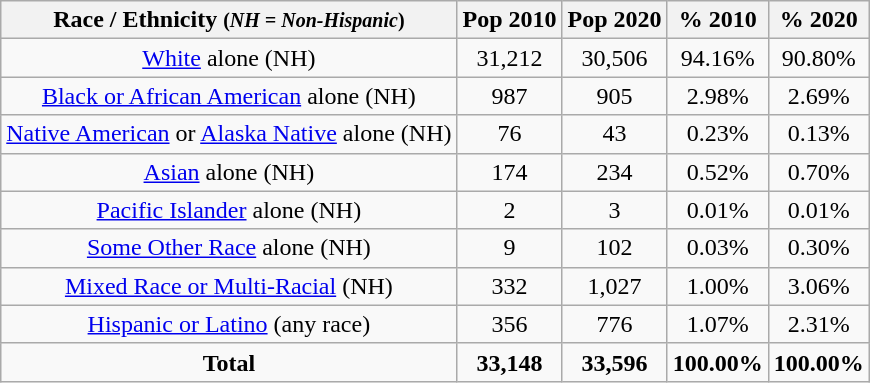<table class="wikitable" style="text-align:center;">
<tr>
<th>Race / Ethnicity <small>(<em>NH = Non-Hispanic</em>)</small></th>
<th>Pop 2010</th>
<th>Pop 2020</th>
<th>% 2010</th>
<th>% 2020</th>
</tr>
<tr>
<td><a href='#'>White</a> alone (NH)</td>
<td>31,212</td>
<td>30,506</td>
<td>94.16%</td>
<td>90.80%</td>
</tr>
<tr>
<td><a href='#'>Black or African American</a> alone (NH)</td>
<td>987</td>
<td>905</td>
<td>2.98%</td>
<td>2.69%</td>
</tr>
<tr>
<td><a href='#'>Native American</a> or <a href='#'>Alaska Native</a> alone (NH)</td>
<td>76</td>
<td>43</td>
<td>0.23%</td>
<td>0.13%</td>
</tr>
<tr>
<td><a href='#'>Asian</a> alone (NH)</td>
<td>174</td>
<td>234</td>
<td>0.52%</td>
<td>0.70%</td>
</tr>
<tr>
<td><a href='#'>Pacific Islander</a> alone (NH)</td>
<td>2</td>
<td>3</td>
<td>0.01%</td>
<td>0.01%</td>
</tr>
<tr>
<td><a href='#'>Some Other Race</a> alone (NH)</td>
<td>9</td>
<td>102</td>
<td>0.03%</td>
<td>0.30%</td>
</tr>
<tr>
<td><a href='#'>Mixed Race or Multi-Racial</a> (NH)</td>
<td>332</td>
<td>1,027</td>
<td>1.00%</td>
<td>3.06%</td>
</tr>
<tr>
<td><a href='#'>Hispanic or Latino</a> (any race)</td>
<td>356</td>
<td>776</td>
<td>1.07%</td>
<td>2.31%</td>
</tr>
<tr>
<td><strong>Total</strong></td>
<td><strong>33,148</strong></td>
<td><strong>33,596</strong></td>
<td><strong>100.00%</strong></td>
<td><strong>100.00%</strong></td>
</tr>
</table>
